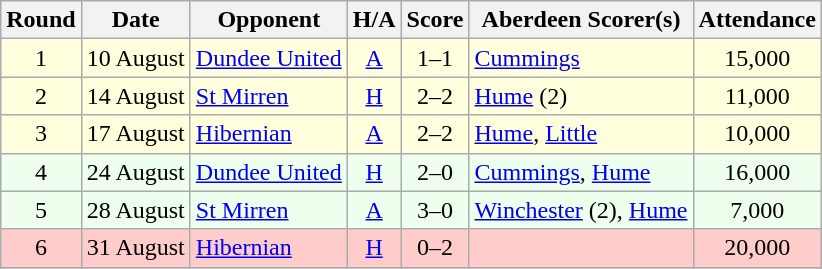<table class="wikitable" style="text-align:center">
<tr>
<th>Round</th>
<th>Date</th>
<th>Opponent</th>
<th>H/A</th>
<th>Score</th>
<th>Aberdeen Scorer(s)</th>
<th>Attendance</th>
</tr>
<tr bgcolor=#FFFFDD>
<td>1</td>
<td align=left>10 August</td>
<td align=left><a href='#'>Dundee United</a></td>
<td><a href='#'>A</a></td>
<td>1–1</td>
<td align=left><a href='#'>Cummings</a></td>
<td>15,000</td>
</tr>
<tr bgcolor=#FFFFDD>
<td>2</td>
<td align=left>14 August</td>
<td align=left><a href='#'>St Mirren</a></td>
<td><a href='#'>H</a></td>
<td>2–2</td>
<td align=left><a href='#'>Hume</a> (2)</td>
<td>11,000</td>
</tr>
<tr bgcolor=#FFFFDD>
<td>3</td>
<td align=left>17 August</td>
<td align=left><a href='#'>Hibernian</a></td>
<td><a href='#'>A</a></td>
<td>2–2</td>
<td align=left><a href='#'>Hume</a>, <a href='#'>Little</a></td>
<td>10,000</td>
</tr>
<tr bgcolor=#EEFFEE>
<td>4</td>
<td align=left>24 August</td>
<td align=left><a href='#'>Dundee United</a></td>
<td><a href='#'>H</a></td>
<td>2–0</td>
<td align=left><a href='#'>Cummings</a>, <a href='#'>Hume</a></td>
<td>16,000</td>
</tr>
<tr bgcolor=#EEFFEE>
<td>5</td>
<td align=left>28 August</td>
<td align=left><a href='#'>St Mirren</a></td>
<td><a href='#'>A</a></td>
<td>3–0</td>
<td align=left><a href='#'>Winchester</a> (2), <a href='#'>Hume</a></td>
<td>7,000</td>
</tr>
<tr bgcolor=#FFCCCC>
<td>6</td>
<td align=left>31 August</td>
<td align=left><a href='#'>Hibernian</a></td>
<td><a href='#'>H</a></td>
<td>0–2</td>
<td align=left></td>
<td>20,000</td>
</tr>
<tr>
</tr>
</table>
